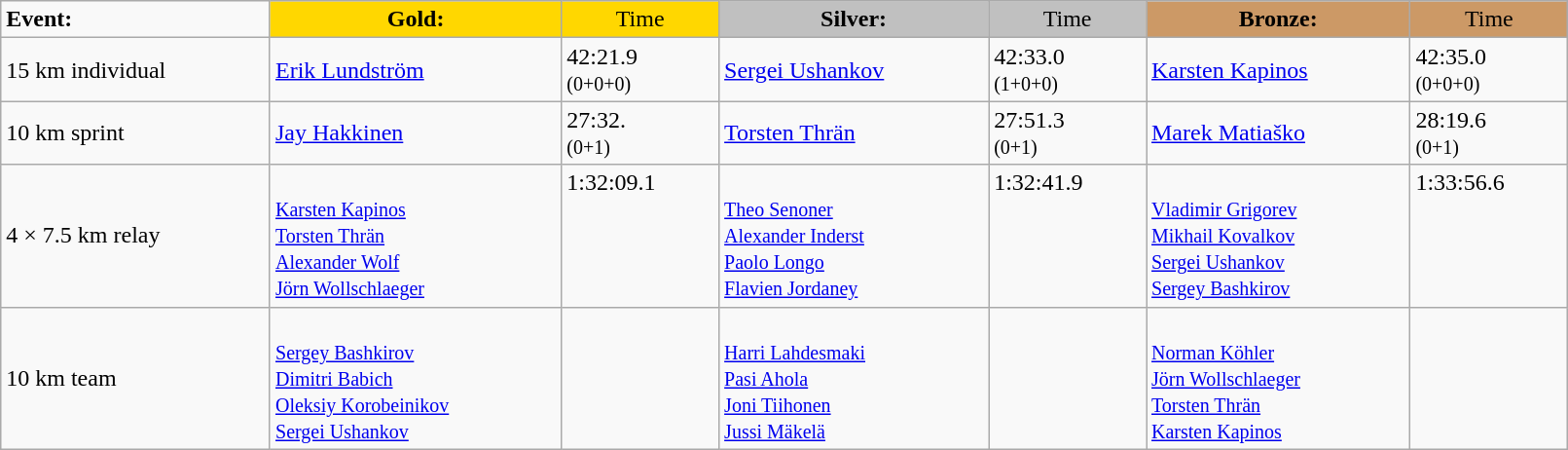<table class="wikitable" width=85%>
<tr>
<td><strong>Event:</strong></td>
<td style="text-align:center;background-color:gold;"><strong>Gold:</strong></td>
<td style="text-align:center;background-color:gold;">Time</td>
<td style="text-align:center;background-color:silver;"><strong>Silver:</strong></td>
<td style="text-align:center;background-color:silver;">Time</td>
<td style="text-align:center;background-color:#CC9966;"><strong>Bronze:</strong></td>
<td style="text-align:center;background-color:#CC9966;">Time</td>
</tr>
<tr>
<td>15 km individual<br><em></em></td>
<td><a href='#'>Erik Lundström</a><br><small></small></td>
<td>42:21.9<br><small>(0+0+0)</small></td>
<td><a href='#'>Sergei Ushankov</a><br><small></small></td>
<td>42:33.0	<br><small>(1+0+0)</small></td>
<td><a href='#'>Karsten Kapinos</a><br><small></small></td>
<td>42:35.0	<br><small>(0+0+0)</small></td>
</tr>
<tr>
<td>10 km sprint<br><em></em></td>
<td><a href='#'>Jay Hakkinen</a><br><small></small></td>
<td>27:32.  <br><small>(0+1)</small></td>
<td><a href='#'>Torsten Thrän</a><br><small></small></td>
<td>27:51.3	<br><small>(0+1)</small></td>
<td><a href='#'>Marek Matiaško</a><br><small></small></td>
<td>28:19.6 <br><small>(0+1)</small></td>
</tr>
<tr>
<td>4 × 7.5 km relay<br><em></em></td>
<td>  <br><small><a href='#'>Karsten Kapinos</a> <br> <a href='#'>Torsten Thrän</a> <br> <a href='#'>Alexander Wolf</a> <br> <a href='#'>Jörn Wollschlaeger</a></small></td>
<td>1:32:09.1	<br><small> <br> <br> <br> <br> </small></td>
<td> <br><small><a href='#'>Theo Senoner</a> <br> <a href='#'>Alexander Inderst</a> <br> <a href='#'>Paolo Longo</a> <br> <a href='#'>Flavien Jordaney</a></small></td>
<td>1:32:41.9	<br><small> <br> <br>  <br><br> </small></td>
<td> <br><small><a href='#'>Vladimir Grigorev</a> <br> <a href='#'>Mikhail Kovalkov</a> <br> <a href='#'>Sergei Ushankov</a> <br> <a href='#'>Sergey Bashkirov</a></small></td>
<td>1:33:56.6	<br><small> <br> <br> <br> <br> </small></td>
</tr>
<tr>
<td>10 km team</td>
<td>  <br><small><a href='#'>Sergey Bashkirov</a> <br> <a href='#'>Dimitri Babich</a> <br> <a href='#'>Oleksiy Korobeinikov</a> <br> <a href='#'>Sergei Ushankov</a></small></td>
<td><br><small> <br> <br> <br> <br> </small></td>
<td> <br><small><a href='#'>Harri Lahdesmaki</a> <br> <a href='#'>Pasi Ahola</a> <br> <a href='#'>Joni Tiihonen</a> <br> <a href='#'>Jussi Mäkelä</a></small></td>
<td><br><small> <br> <br>  <br><br> </small></td>
<td> <br><small><a href='#'>Norman Köhler</a> <br> <a href='#'>Jörn Wollschlaeger</a> <br> <a href='#'>Torsten Thrän</a> <br> <a href='#'>Karsten Kapinos</a></small></td>
<td><br><small> <br> <br> <br> <br> </small></td>
</tr>
</table>
